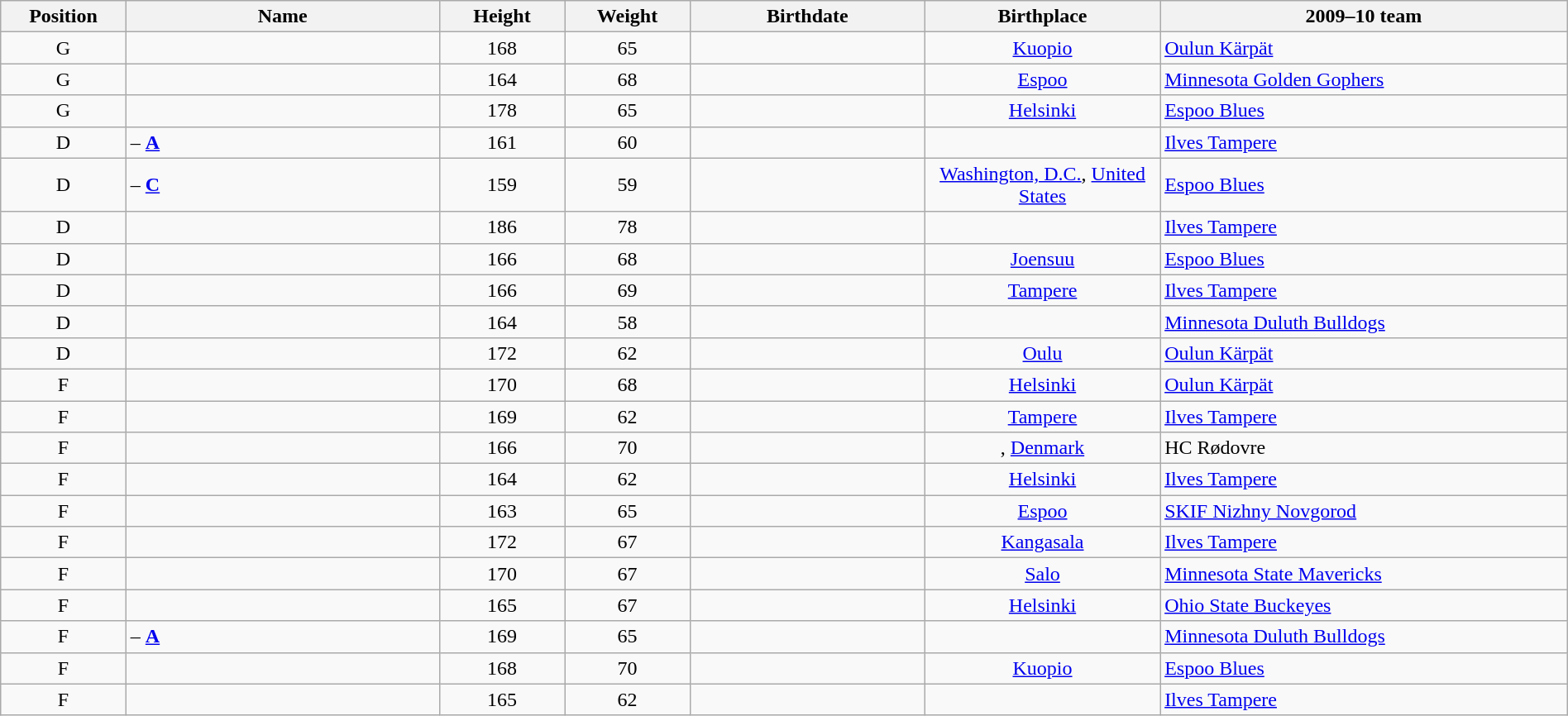<table class="wikitable sortable" style="width:100%;text-align:center;">
<tr>
<th width="08%">Position</th>
<th width="20%">Name</th>
<th width="08%">Height</th>
<th width="08%">Weight</th>
<th width="15%">Birthdate</th>
<th width="15%">Birthplace</th>
<th width="30%">2009–10 team</th>
</tr>
<tr>
<td>G</td>
<td style="text-align:left;"></td>
<td>168</td>
<td>65</td>
<td style="text-align:right;"></td>
<td><a href='#'>Kuopio</a></td>
<td style="text-align:left;"><a href='#'>Oulun Kärpät</a></td>
</tr>
<tr>
<td>G</td>
<td style="text-align:left;"></td>
<td>164</td>
<td>68</td>
<td style="text-align:right;"></td>
<td><a href='#'>Espoo</a></td>
<td style="text-align:left;"><a href='#'>Minnesota Golden Gophers</a></td>
</tr>
<tr>
<td>G</td>
<td style="text-align:left;"></td>
<td>178</td>
<td>65</td>
<td style="text-align:right;"></td>
<td><a href='#'>Helsinki</a></td>
<td style="text-align:left;"><a href='#'>Espoo Blues</a></td>
</tr>
<tr>
<td>D</td>
<td style="text-align:left;"> – <strong><a href='#'>A</a></strong></td>
<td>161</td>
<td>60</td>
<td style="text-align:right;"></td>
<td></td>
<td style="text-align:left;"><a href='#'>Ilves Tampere</a></td>
</tr>
<tr>
<td>D</td>
<td style="text-align:left;"> – <strong><a href='#'>C</a></strong></td>
<td>159</td>
<td>59</td>
<td style="text-align:right;"></td>
<td><a href='#'>Washington, D.C.</a>, <a href='#'>United States</a></td>
<td style="text-align:left;"><a href='#'>Espoo Blues</a></td>
</tr>
<tr>
<td>D</td>
<td style="text-align:left;"></td>
<td>186</td>
<td>78</td>
<td style="text-align:right;"></td>
<td></td>
<td style="text-align:left;"><a href='#'>Ilves Tampere</a></td>
</tr>
<tr>
<td>D</td>
<td style="text-align:left;"></td>
<td>166</td>
<td>68</td>
<td style="text-align:right;"></td>
<td><a href='#'>Joensuu</a></td>
<td style="text-align:left;"><a href='#'>Espoo Blues</a></td>
</tr>
<tr>
<td>D</td>
<td style="text-align:left;"></td>
<td>166</td>
<td>69</td>
<td style="text-align:right;"></td>
<td><a href='#'>Tampere</a></td>
<td style="text-align:left;"><a href='#'>Ilves Tampere</a></td>
</tr>
<tr>
<td>D</td>
<td style="text-align:left;"></td>
<td>164</td>
<td>58</td>
<td style="text-align:right;"></td>
<td></td>
<td style="text-align:left;"><a href='#'>Minnesota Duluth Bulldogs</a></td>
</tr>
<tr>
<td>D</td>
<td style="text-align:left;"></td>
<td>172</td>
<td>62</td>
<td style="text-align:right;"></td>
<td><a href='#'>Oulu</a></td>
<td style="text-align:left;"><a href='#'>Oulun Kärpät</a></td>
</tr>
<tr>
<td>F</td>
<td style="text-align:left;"></td>
<td>170</td>
<td>68</td>
<td style="text-align:right;"></td>
<td><a href='#'>Helsinki</a></td>
<td style="text-align:left;"><a href='#'>Oulun Kärpät</a></td>
</tr>
<tr>
<td>F</td>
<td style="text-align:left;"></td>
<td>169</td>
<td>62</td>
<td style="text-align:right;"></td>
<td><a href='#'>Tampere</a></td>
<td style="text-align:left;"><a href='#'>Ilves Tampere</a></td>
</tr>
<tr>
<td>F</td>
<td style="text-align:left;"></td>
<td>166</td>
<td>70</td>
<td style="text-align:right;"></td>
<td>, <a href='#'>Denmark</a></td>
<td style="text-align:left;">HC Rødovre</td>
</tr>
<tr>
<td>F</td>
<td style="text-align:left;"></td>
<td>164</td>
<td>62</td>
<td style="text-align:right;"></td>
<td><a href='#'>Helsinki</a></td>
<td style="text-align:left;"><a href='#'>Ilves Tampere</a></td>
</tr>
<tr>
<td>F</td>
<td style="text-align:left;"></td>
<td>163</td>
<td>65</td>
<td style="text-align:right;"></td>
<td><a href='#'>Espoo</a></td>
<td style="text-align:left;"><a href='#'>SKIF Nizhny Novgorod</a></td>
</tr>
<tr>
<td>F</td>
<td style="text-align:left;"></td>
<td>172</td>
<td>67</td>
<td style="text-align:right;"></td>
<td><a href='#'>Kangasala</a></td>
<td style="text-align:left;"><a href='#'>Ilves Tampere</a></td>
</tr>
<tr>
<td>F</td>
<td style="text-align:left;"></td>
<td>170</td>
<td>67</td>
<td style="text-align:right;"></td>
<td><a href='#'>Salo</a></td>
<td style="text-align:left;"><a href='#'>Minnesota State Mavericks</a></td>
</tr>
<tr>
<td>F</td>
<td style="text-align:left;"></td>
<td>165</td>
<td>67</td>
<td style="text-align:right;"></td>
<td><a href='#'>Helsinki</a></td>
<td style="text-align:left;"><a href='#'>Ohio State Buckeyes</a></td>
</tr>
<tr>
<td>F</td>
<td style="text-align:left;"> – <strong><a href='#'>A</a></strong></td>
<td>169</td>
<td>65</td>
<td style="text-align:right;"></td>
<td></td>
<td style="text-align:left;"><a href='#'>Minnesota Duluth Bulldogs</a></td>
</tr>
<tr>
<td>F</td>
<td style="text-align:left;"></td>
<td>168</td>
<td>70</td>
<td style="text-align:right;"></td>
<td><a href='#'>Kuopio</a></td>
<td style="text-align:left;"><a href='#'>Espoo Blues</a></td>
</tr>
<tr>
<td>F</td>
<td style="text-align:left;"></td>
<td>165</td>
<td>62</td>
<td style="text-align:right;"></td>
<td></td>
<td style="text-align:left;"><a href='#'>Ilves Tampere</a></td>
</tr>
</table>
